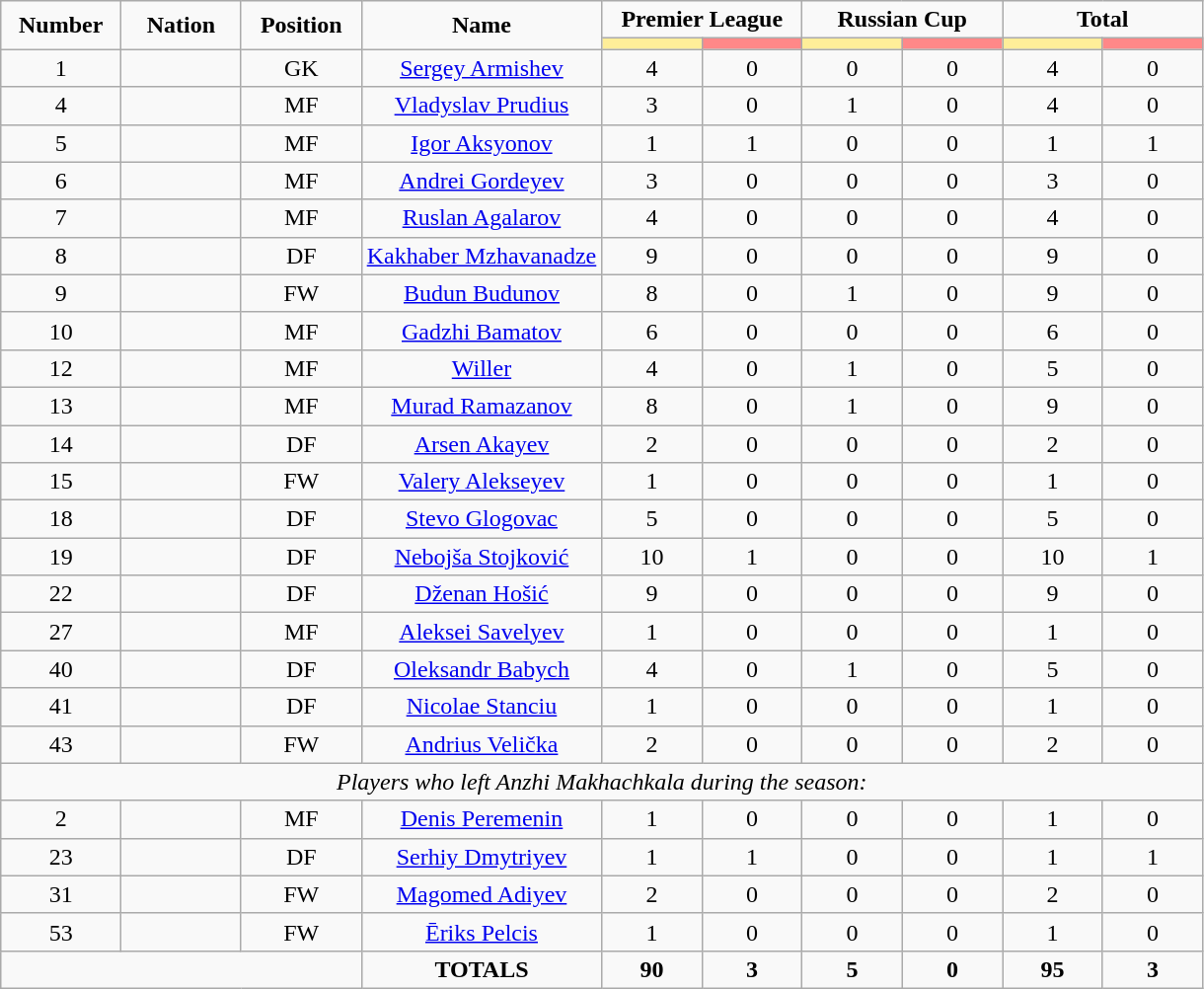<table class="wikitable" style="font-size: 100%; text-align: center;">
<tr>
<td rowspan="2" width="10%" align="center"><strong>Number</strong></td>
<td rowspan="2" width="10%" align="center"><strong>Nation</strong></td>
<td rowspan="2" width="10%" align="center"><strong>Position</strong></td>
<td rowspan="2" width="20%" align="center"><strong>Name</strong></td>
<td colspan="2" align="center"><strong>Premier League</strong></td>
<td colspan="2" align="center"><strong>Russian Cup</strong></td>
<td colspan="2" align="center"><strong>Total</strong></td>
</tr>
<tr>
<th width=60 style="background: #FFEE99"></th>
<th width=60 style="background: #FF8888"></th>
<th width=60 style="background: #FFEE99"></th>
<th width=60 style="background: #FF8888"></th>
<th width=60 style="background: #FFEE99"></th>
<th width=60 style="background: #FF8888"></th>
</tr>
<tr>
<td>1</td>
<td></td>
<td>GK</td>
<td><a href='#'>Sergey Armishev</a></td>
<td>4</td>
<td>0</td>
<td>0</td>
<td>0</td>
<td>4</td>
<td>0</td>
</tr>
<tr>
<td>4</td>
<td></td>
<td>MF</td>
<td><a href='#'>Vladyslav Prudius</a></td>
<td>3</td>
<td>0</td>
<td>1</td>
<td>0</td>
<td>4</td>
<td>0</td>
</tr>
<tr>
<td>5</td>
<td></td>
<td>MF</td>
<td><a href='#'>Igor Aksyonov</a></td>
<td>1</td>
<td>1</td>
<td>0</td>
<td>0</td>
<td>1</td>
<td>1</td>
</tr>
<tr>
<td>6</td>
<td></td>
<td>MF</td>
<td><a href='#'>Andrei Gordeyev</a></td>
<td>3</td>
<td>0</td>
<td>0</td>
<td>0</td>
<td>3</td>
<td>0</td>
</tr>
<tr>
<td>7</td>
<td></td>
<td>MF</td>
<td><a href='#'>Ruslan Agalarov</a></td>
<td>4</td>
<td>0</td>
<td>0</td>
<td>0</td>
<td>4</td>
<td>0</td>
</tr>
<tr>
<td>8</td>
<td></td>
<td>DF</td>
<td><a href='#'>Kakhaber Mzhavanadze</a></td>
<td>9</td>
<td>0</td>
<td>0</td>
<td>0</td>
<td>9</td>
<td>0</td>
</tr>
<tr>
<td>9</td>
<td></td>
<td>FW</td>
<td><a href='#'>Budun Budunov</a></td>
<td>8</td>
<td>0</td>
<td>1</td>
<td>0</td>
<td>9</td>
<td>0</td>
</tr>
<tr>
<td>10</td>
<td></td>
<td>MF</td>
<td><a href='#'>Gadzhi Bamatov</a></td>
<td>6</td>
<td>0</td>
<td>0</td>
<td>0</td>
<td>6</td>
<td>0</td>
</tr>
<tr>
<td>12</td>
<td></td>
<td>MF</td>
<td><a href='#'>Willer</a></td>
<td>4</td>
<td>0</td>
<td>1</td>
<td>0</td>
<td>5</td>
<td>0</td>
</tr>
<tr>
<td>13</td>
<td></td>
<td>MF</td>
<td><a href='#'>Murad Ramazanov</a></td>
<td>8</td>
<td>0</td>
<td>1</td>
<td>0</td>
<td>9</td>
<td>0</td>
</tr>
<tr>
<td>14</td>
<td></td>
<td>DF</td>
<td><a href='#'>Arsen Akayev</a></td>
<td>2</td>
<td>0</td>
<td>0</td>
<td>0</td>
<td>2</td>
<td>0</td>
</tr>
<tr>
<td>15</td>
<td></td>
<td>FW</td>
<td><a href='#'>Valery Alekseyev</a></td>
<td>1</td>
<td>0</td>
<td>0</td>
<td>0</td>
<td>1</td>
<td>0</td>
</tr>
<tr>
<td>18</td>
<td></td>
<td>DF</td>
<td><a href='#'>Stevo Glogovac</a></td>
<td>5</td>
<td>0</td>
<td>0</td>
<td>0</td>
<td>5</td>
<td>0</td>
</tr>
<tr>
<td>19</td>
<td></td>
<td>DF</td>
<td><a href='#'>Nebojša Stojković</a></td>
<td>10</td>
<td>1</td>
<td>0</td>
<td>0</td>
<td>10</td>
<td>1</td>
</tr>
<tr>
<td>22</td>
<td></td>
<td>DF</td>
<td><a href='#'>Dženan Hošić</a></td>
<td>9</td>
<td>0</td>
<td>0</td>
<td>0</td>
<td>9</td>
<td>0</td>
</tr>
<tr>
<td>27</td>
<td></td>
<td>MF</td>
<td><a href='#'>Aleksei Savelyev</a></td>
<td>1</td>
<td>0</td>
<td>0</td>
<td>0</td>
<td>1</td>
<td>0</td>
</tr>
<tr>
<td>40</td>
<td></td>
<td>DF</td>
<td><a href='#'>Oleksandr Babych</a></td>
<td>4</td>
<td>0</td>
<td>1</td>
<td>0</td>
<td>5</td>
<td>0</td>
</tr>
<tr>
<td>41</td>
<td></td>
<td>DF</td>
<td><a href='#'>Nicolae Stanciu</a></td>
<td>1</td>
<td>0</td>
<td>0</td>
<td>0</td>
<td>1</td>
<td>0</td>
</tr>
<tr>
<td>43</td>
<td></td>
<td>FW</td>
<td><a href='#'>Andrius Velička</a></td>
<td>2</td>
<td>0</td>
<td>0</td>
<td>0</td>
<td>2</td>
<td>0</td>
</tr>
<tr>
<td colspan="14"><em>Players who left Anzhi Makhachkala during the season:</em></td>
</tr>
<tr>
<td>2</td>
<td></td>
<td>MF</td>
<td><a href='#'>Denis Peremenin</a></td>
<td>1</td>
<td>0</td>
<td>0</td>
<td>0</td>
<td>1</td>
<td>0</td>
</tr>
<tr>
<td>23</td>
<td></td>
<td>DF</td>
<td><a href='#'>Serhiy Dmytriyev</a></td>
<td>1</td>
<td>1</td>
<td>0</td>
<td>0</td>
<td>1</td>
<td>1</td>
</tr>
<tr>
<td>31</td>
<td></td>
<td>FW</td>
<td><a href='#'>Magomed Adiyev</a></td>
<td>2</td>
<td>0</td>
<td>0</td>
<td>0</td>
<td>2</td>
<td>0</td>
</tr>
<tr>
<td>53</td>
<td></td>
<td>FW</td>
<td><a href='#'>Ēriks Pelcis</a></td>
<td>1</td>
<td>0</td>
<td>0</td>
<td>0</td>
<td>1</td>
<td>0</td>
</tr>
<tr>
<td colspan="3"></td>
<td><strong>TOTALS</strong></td>
<td><strong>90</strong></td>
<td><strong>3</strong></td>
<td><strong>5</strong></td>
<td><strong>0</strong></td>
<td><strong>95</strong></td>
<td><strong>3</strong></td>
</tr>
</table>
